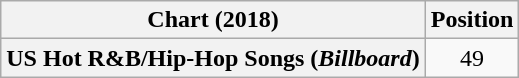<table class="wikitable plainrowheaders" style="text-align:center">
<tr>
<th scope="col">Chart (2018)</th>
<th scope="col">Position</th>
</tr>
<tr>
<th scope="row">US Hot R&B/Hip-Hop Songs (<em>Billboard</em>)</th>
<td>49</td>
</tr>
</table>
